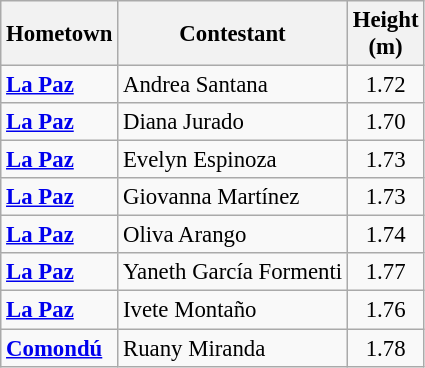<table class="wikitable sortable" style="font-size: 95%;">
<tr>
<th>Hometown</th>
<th>Contestant</th>
<th>Height<br> (m)</th>
</tr>
<tr>
<td><strong><a href='#'>La Paz</a></strong></td>
<td>Andrea Santana</td>
<td align="center">1.72</td>
</tr>
<tr>
<td><strong><a href='#'>La Paz</a></strong></td>
<td>Diana Jurado</td>
<td align="center">1.70</td>
</tr>
<tr>
<td><strong><a href='#'>La Paz</a></strong></td>
<td>Evelyn Espinoza</td>
<td align="center">1.73</td>
</tr>
<tr>
<td><strong><a href='#'>La Paz</a></strong></td>
<td>Giovanna Martínez</td>
<td align="center">1.73</td>
</tr>
<tr>
<td><strong><a href='#'>La Paz</a></strong></td>
<td>Oliva Arango</td>
<td align="center">1.74</td>
</tr>
<tr>
<td><strong><a href='#'>La Paz</a></strong></td>
<td>Yaneth García Formenti</td>
<td align="center">1.77</td>
</tr>
<tr>
<td><strong><a href='#'>La Paz</a></strong></td>
<td>Ivete Montaño</td>
<td align="center">1.76</td>
</tr>
<tr>
<td><strong><a href='#'>Comondú</a></strong></td>
<td>Ruany Miranda</td>
<td align="center">1.78</td>
</tr>
</table>
